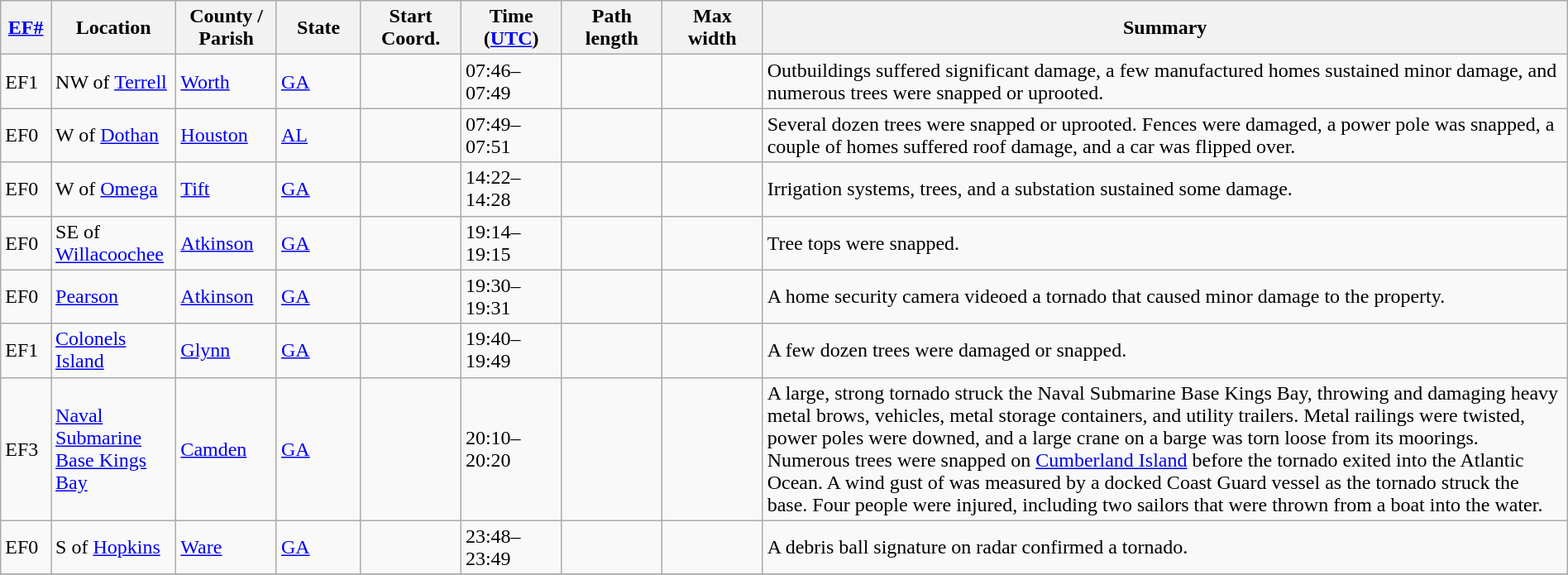<table class="wikitable sortable" style="width:100%;">
<tr>
<th scope="col" style="width:3%; text-align:center;"><a href='#'>EF#</a></th>
<th scope="col" style="width:7%; text-align:center;" class="unsortable">Location</th>
<th scope="col" style="width:6%; text-align:center;" class="unsortable">County / Parish</th>
<th scope="col" style="width:5%; text-align:center;">State</th>
<th scope="col" style="width:6%; text-align:center;">Start Coord.</th>
<th scope="col" style="width:6%; text-align:center;">Time (<a href='#'>UTC</a>)</th>
<th scope="col" style="width:6%; text-align:center;">Path length</th>
<th scope="col" style="width:6%; text-align:center;">Max width</th>
<th scope="col" class="unsortable" style="width:48%; text-align:center;">Summary</th>
</tr>
<tr>
<td bgcolor=>EF1</td>
<td>NW of <a href='#'>Terrell</a></td>
<td><a href='#'>Worth</a></td>
<td><a href='#'>GA</a></td>
<td></td>
<td>07:46–07:49</td>
<td></td>
<td></td>
<td>Outbuildings suffered significant damage, a few manufactured homes sustained minor damage, and numerous trees were snapped or uprooted.</td>
</tr>
<tr>
<td bgcolor=>EF0</td>
<td>W of <a href='#'>Dothan</a></td>
<td><a href='#'>Houston</a></td>
<td><a href='#'>AL</a></td>
<td></td>
<td>07:49–07:51</td>
<td></td>
<td></td>
<td>Several dozen trees were snapped or uprooted. Fences were damaged, a power pole was snapped, a couple of homes suffered roof damage, and a car was flipped over.</td>
</tr>
<tr>
<td bgcolor=>EF0</td>
<td>W of <a href='#'>Omega</a></td>
<td><a href='#'>Tift</a></td>
<td><a href='#'>GA</a></td>
<td></td>
<td>14:22–14:28</td>
<td></td>
<td></td>
<td>Irrigation systems, trees, and a substation sustained some damage.</td>
</tr>
<tr>
<td bgcolor=>EF0</td>
<td>SE of <a href='#'>Willacoochee</a></td>
<td><a href='#'>Atkinson</a></td>
<td><a href='#'>GA</a></td>
<td></td>
<td>19:14–19:15</td>
<td></td>
<td></td>
<td>Tree tops were snapped.</td>
</tr>
<tr>
<td bgcolor=>EF0</td>
<td><a href='#'>Pearson</a></td>
<td><a href='#'>Atkinson</a></td>
<td><a href='#'>GA</a></td>
<td></td>
<td>19:30–19:31</td>
<td></td>
<td></td>
<td>A home security camera videoed a tornado that caused minor damage to the property.</td>
</tr>
<tr>
<td bgcolor=>EF1</td>
<td><a href='#'>Colonels Island</a></td>
<td><a href='#'>Glynn</a></td>
<td><a href='#'>GA</a></td>
<td></td>
<td>19:40–19:49</td>
<td></td>
<td></td>
<td>A few dozen trees were damaged or snapped.</td>
</tr>
<tr>
<td bgcolor=>EF3</td>
<td><a href='#'>Naval Submarine Base Kings Bay</a></td>
<td><a href='#'>Camden</a></td>
<td><a href='#'>GA</a></td>
<td></td>
<td>20:10–20:20</td>
<td></td>
<td></td>
<td>A large, strong tornado struck the Naval Submarine Base Kings Bay, throwing and damaging heavy metal brows, vehicles, metal storage containers, and utility trailers. Metal railings were twisted, power poles were downed, and a large crane on a barge was torn loose from its moorings. Numerous trees were snapped on <a href='#'>Cumberland Island</a> before the tornado exited into the Atlantic Ocean. A wind gust of  was measured by a docked Coast Guard vessel as the tornado struck the base. Four people were injured, including two sailors that were thrown from a boat into the water.</td>
</tr>
<tr>
<td bgcolor=>EF0</td>
<td>S of <a href='#'>Hopkins</a></td>
<td><a href='#'>Ware</a></td>
<td><a href='#'>GA</a></td>
<td></td>
<td>23:48–23:49</td>
<td></td>
<td></td>
<td>A debris ball signature on radar confirmed a tornado.</td>
</tr>
<tr>
</tr>
</table>
